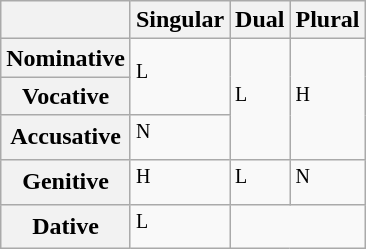<table class="wikitable">
<tr>
<th></th>
<th>Singular</th>
<th>Dual</th>
<th>Plural</th>
</tr>
<tr>
<th>Nominative</th>
<td rowspan="2"><sup>L</sup></td>
<td rowspan="3"><sup>L</sup></td>
<td rowspan="3"><sup>H</sup></td>
</tr>
<tr>
<th>Vocative</th>
</tr>
<tr>
<th>Accusative</th>
<td><sup>N</sup></td>
</tr>
<tr>
<th>Genitive</th>
<td><sup>H</sup></td>
<td><sup>L</sup></td>
<td><sup>N</sup></td>
</tr>
<tr>
<th>Dative</th>
<td><sup>L</sup></td>
<td colspan="2"></td>
</tr>
</table>
